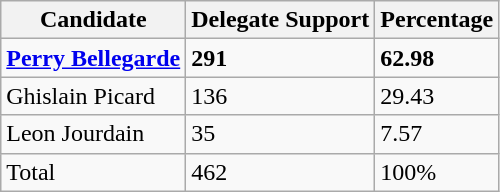<table class="wikitable">
<tr>
<th>Candidate</th>
<th>Delegate Support</th>
<th>Percentage</th>
</tr>
<tr>
<td><strong><a href='#'>Perry Bellegarde</a></strong></td>
<td><strong>291</strong></td>
<td><strong>62.98</strong></td>
</tr>
<tr>
<td>Ghislain Picard</td>
<td>136</td>
<td>29.43</td>
</tr>
<tr>
<td>Leon Jourdain</td>
<td>35</td>
<td>7.57</td>
</tr>
<tr>
<td>Total</td>
<td>462</td>
<td>100%</td>
</tr>
</table>
